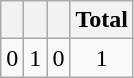<table class="wikitable">
<tr>
<th></th>
<th></th>
<th></th>
<th>Total</th>
</tr>
<tr style="text-align:center;">
<td>0</td>
<td>1</td>
<td>0</td>
<td>1</td>
</tr>
</table>
